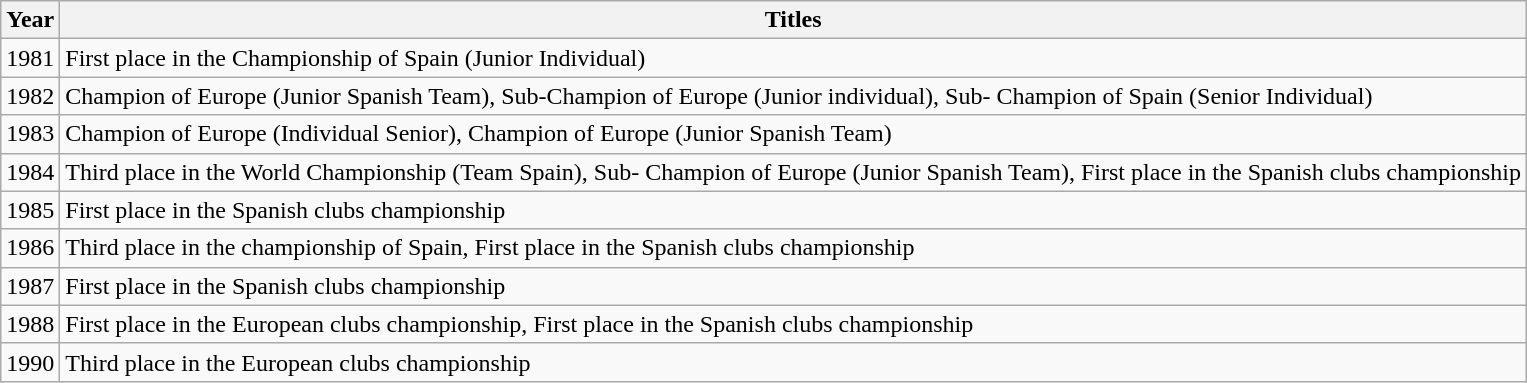<table class="wikitable">
<tr>
<th>Year</th>
<th>Titles</th>
</tr>
<tr>
<td>1981</td>
<td>First place in the Championship of Spain (Junior Individual)</td>
</tr>
<tr>
<td>1982</td>
<td>Champion of Europe (Junior Spanish Team), Sub-Champion of Europe (Junior individual), Sub- Champion of Spain (Senior Individual)</td>
</tr>
<tr>
<td>1983</td>
<td>Champion of Europe (Individual Senior), Champion of Europe (Junior Spanish Team)</td>
</tr>
<tr>
<td>1984</td>
<td>Third place in the World Championship (Team Spain), Sub- Champion of Europe (Junior Spanish Team), First place in the Spanish clubs championship</td>
</tr>
<tr>
<td>1985</td>
<td>First place in the Spanish clubs championship</td>
</tr>
<tr>
<td>1986</td>
<td>Third place in the championship of Spain, First place in the Spanish clubs championship</td>
</tr>
<tr>
<td>1987</td>
<td>First place in the Spanish clubs championship</td>
</tr>
<tr>
<td>1988</td>
<td>First place in the European clubs championship, First place in the Spanish clubs championship</td>
</tr>
<tr>
<td>1990</td>
<td>Third place in the European clubs championship</td>
</tr>
</table>
